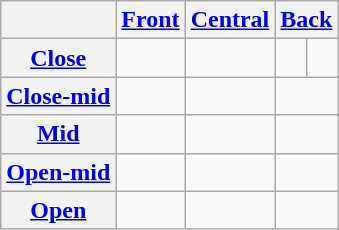<table class="wikitable" style="text-align: center">
<tr>
<th></th>
<th><a href='#'>Front</a></th>
<th><a href='#'>Central</a></th>
<th colspan="2"><a href='#'>Back</a></th>
</tr>
<tr>
<th><a href='#'>Close</a></th>
<td></td>
<td></td>
<td></td>
<td></td>
</tr>
<tr>
<th><a href='#'>Close-mid</a></th>
<td></td>
<td></td>
<td colspan="2"></td>
</tr>
<tr>
<th><a href='#'>Mid</a></th>
<td></td>
<td></td>
<td colspan="2"></td>
</tr>
<tr>
<th><a href='#'>Open-mid</a></th>
<td></td>
<td></td>
<td colspan="2"></td>
</tr>
<tr>
<th><a href='#'>Open</a></th>
<td></td>
<td></td>
<td colspan="2"></td>
</tr>
</table>
